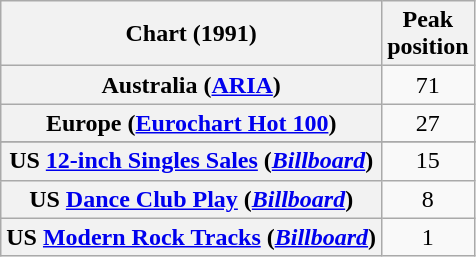<table class="wikitable sortable plainrowheaders" style="text-align:center">
<tr>
<th>Chart (1991)</th>
<th>Peak<br>position</th>
</tr>
<tr>
<th scope="row">Australia (<a href='#'>ARIA</a>)</th>
<td>71</td>
</tr>
<tr>
<th scope="row">Europe (<a href='#'>Eurochart Hot 100</a>)</th>
<td>27</td>
</tr>
<tr>
</tr>
<tr>
</tr>
<tr>
</tr>
<tr>
<th scope="row">US <a href='#'>12-inch Singles Sales</a> (<em><a href='#'>Billboard</a></em>)</th>
<td>15</td>
</tr>
<tr>
<th scope="row">US <a href='#'>Dance Club Play</a> (<em><a href='#'>Billboard</a></em>)</th>
<td>8</td>
</tr>
<tr>
<th scope="row">US <a href='#'>Modern Rock Tracks</a> (<em><a href='#'>Billboard</a></em>)</th>
<td>1</td>
</tr>
</table>
